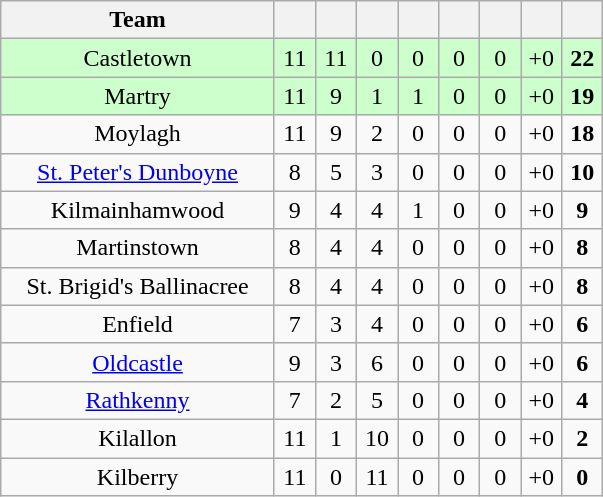<table class="wikitable" style="text-align:center">
<tr>
<th width="175">Team</th>
<th width="20"></th>
<th width="20"></th>
<th width="20"></th>
<th width="20"></th>
<th width="20"></th>
<th width="20"></th>
<th width="20"></th>
<th width="20"></th>
</tr>
<tr style="background:#cfc;">
<td>Castletown</td>
<td>11</td>
<td>11</td>
<td>0</td>
<td>0</td>
<td>0</td>
<td>0</td>
<td>+0</td>
<td><strong>22</strong></td>
</tr>
<tr style="background:#cfc;">
<td>Martry</td>
<td>11</td>
<td>9</td>
<td>1</td>
<td>1</td>
<td>0</td>
<td>0</td>
<td>+0</td>
<td><strong>19</strong></td>
</tr>
<tr>
<td>Moylagh</td>
<td>11</td>
<td>9</td>
<td>2</td>
<td>0</td>
<td>0</td>
<td>0</td>
<td>+0</td>
<td><strong>18</strong></td>
</tr>
<tr>
<td><a href='#'>St. Peter's Dunboyne</a></td>
<td>8</td>
<td>5</td>
<td>3</td>
<td>0</td>
<td>0</td>
<td>0</td>
<td>+0</td>
<td><strong>10</strong></td>
</tr>
<tr>
<td>Kilmainhamwood</td>
<td>9</td>
<td>4</td>
<td>4</td>
<td>1</td>
<td>0</td>
<td>0</td>
<td>+0</td>
<td><strong>9</strong></td>
</tr>
<tr>
<td>Martinstown</td>
<td>8</td>
<td>4</td>
<td>4</td>
<td>0</td>
<td>0</td>
<td>0</td>
<td>+0</td>
<td><strong>8</strong></td>
</tr>
<tr>
<td>St. Brigid's Ballinacree</td>
<td>8</td>
<td>4</td>
<td>4</td>
<td>0</td>
<td>0</td>
<td>0</td>
<td>+0</td>
<td><strong>8</strong></td>
</tr>
<tr>
<td>Enfield</td>
<td>7</td>
<td>3</td>
<td>4</td>
<td>0</td>
<td>0</td>
<td>0</td>
<td>+0</td>
<td><strong>6</strong></td>
</tr>
<tr>
<td><a href='#'>Oldcastle</a></td>
<td>9</td>
<td>3</td>
<td>6</td>
<td>0</td>
<td>0</td>
<td>0</td>
<td>+0</td>
<td><strong>6</strong></td>
</tr>
<tr>
<td><a href='#'>Rathkenny</a></td>
<td>7</td>
<td>2</td>
<td>5</td>
<td>0</td>
<td>0</td>
<td>0</td>
<td>+0</td>
<td><strong>4</strong></td>
</tr>
<tr>
<td>Kilallon</td>
<td>11</td>
<td>1</td>
<td>10</td>
<td>0</td>
<td>0</td>
<td>0</td>
<td>+0</td>
<td><strong>2</strong></td>
</tr>
<tr>
<td>Kilberry</td>
<td>11</td>
<td>0</td>
<td>11</td>
<td>0</td>
<td>0</td>
<td>0</td>
<td>+0</td>
<td><strong>0</strong></td>
</tr>
</table>
